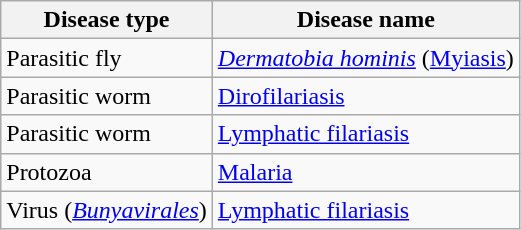<table class="wikitable sortable">
<tr>
<th>Disease type</th>
<th>Disease name</th>
</tr>
<tr>
<td>Parasitic fly</td>
<td><em><a href='#'>Dermatobia hominis</a></em> (<a href='#'>Myiasis</a>)</td>
</tr>
<tr>
<td>Parasitic worm</td>
<td><a href='#'>Dirofilariasis</a></td>
</tr>
<tr>
<td>Parasitic worm</td>
<td><a href='#'>Lymphatic filariasis</a></td>
</tr>
<tr>
<td>Protozoa</td>
<td><a href='#'>Malaria</a></td>
</tr>
<tr>
<td>Virus (<em><a href='#'>Bunyavirales</a></em>)</td>
<td><a href='#'>Lymphatic filariasis</a></td>
</tr>
</table>
